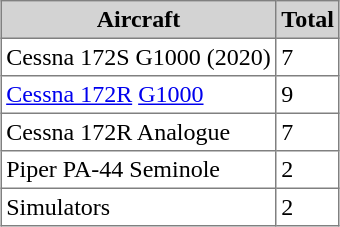<table class="toccolours sortable" border="1" cellpadding="3" style="margin:1em auto; border-collapse:collapse">
<tr bgcolor=lightgrey>
<th>Aircraft</th>
<th>Total</th>
</tr>
<tr>
<td>Cessna 172S G1000 (2020)</td>
<td>7</td>
</tr>
<tr>
<td><a href='#'>Cessna 172R</a> <a href='#'>G1000</a></td>
<td>9</td>
</tr>
<tr>
<td>Cessna 172R Analogue</td>
<td>7</td>
</tr>
<tr>
<td>Piper PA-44 Seminole</td>
<td>2</td>
</tr>
<tr>
<td>Simulators</td>
<td>2</td>
</tr>
</table>
